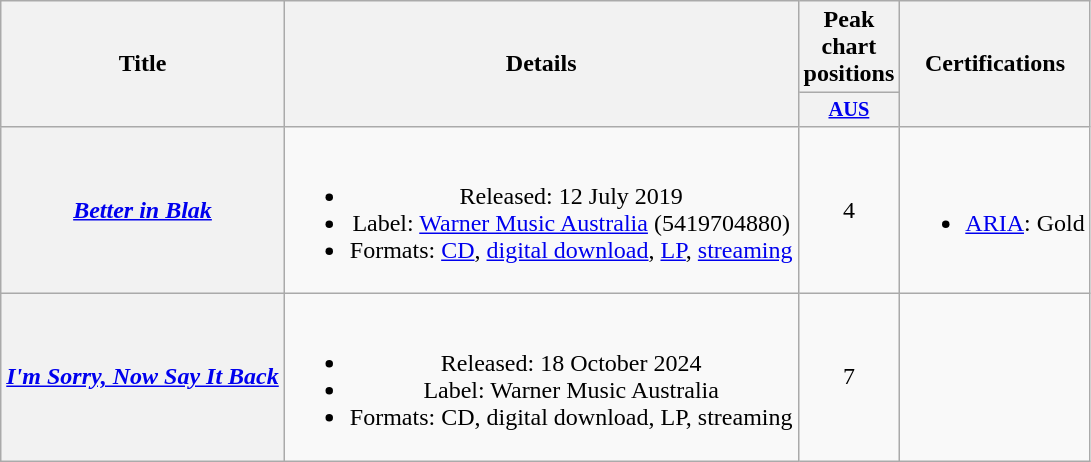<table class="wikitable plainrowheaders" style="text-align:center;" border="1">
<tr>
<th scope="col" rowspan="2">Title</th>
<th scope="col" rowspan="2">Details</th>
<th colspan="1">Peak chart positions</th>
<th scope="col" rowspan="2">Certifications</th>
</tr>
<tr>
<th scope="col" style="width:3em;font-size:85%"><a href='#'>AUS</a><br></th>
</tr>
<tr>
<th scope="row"><em><a href='#'>Better in Blak</a></em></th>
<td><br><ul><li>Released: 12 July 2019</li><li>Label: <a href='#'>Warner Music Australia</a> (5419704880)</li><li>Formats: <a href='#'>CD</a>, <a href='#'>digital download</a>, <a href='#'>LP</a>, <a href='#'>streaming</a></li></ul></td>
<td>4</td>
<td><br><ul><li><a href='#'>ARIA</a>: Gold</li></ul></td>
</tr>
<tr>
<th scope="row"><em><a href='#'>I'm Sorry, Now Say It Back</a></em></th>
<td><br><ul><li>Released: 18 October 2024</li><li>Label: Warner Music Australia</li><li>Formats: CD, digital download, LP, streaming</li></ul></td>
<td>7<br></td>
<td></td>
</tr>
</table>
